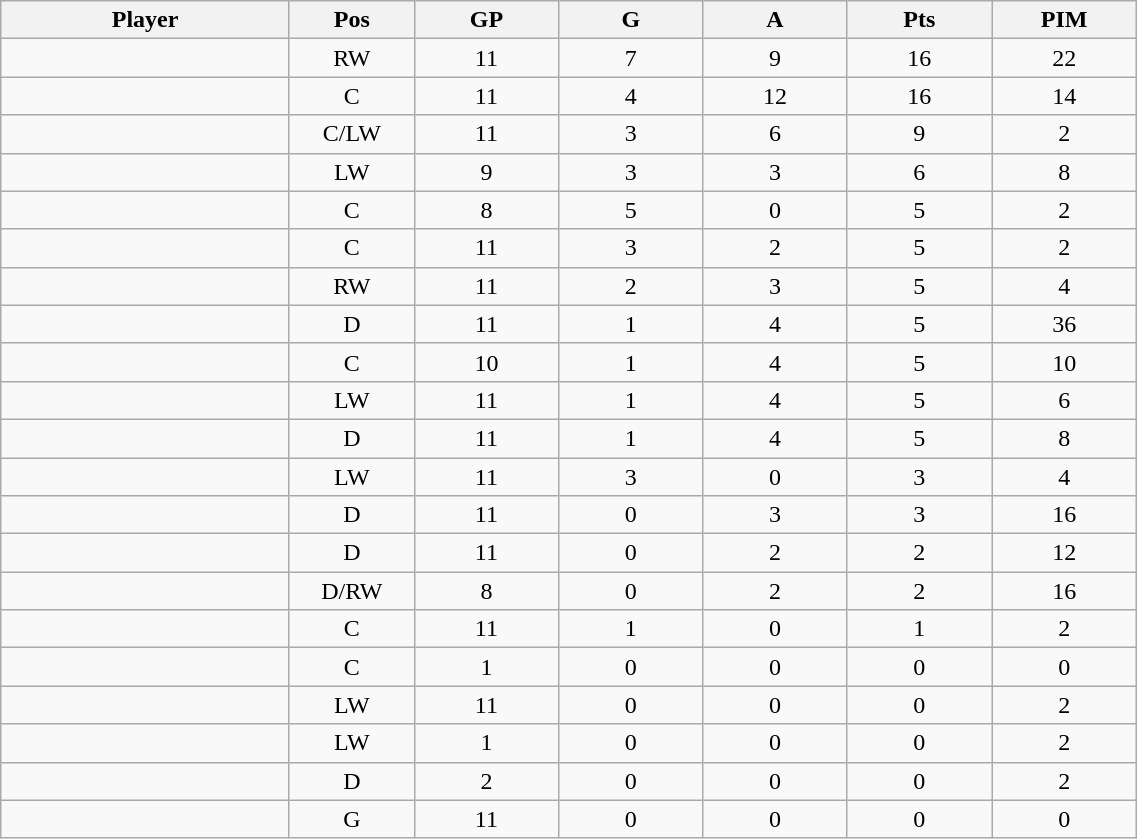<table class="wikitable sortable" width="60%">
<tr ALIGN="center">
<th bgcolor="#DDDDFF" width="10%">Player</th>
<th bgcolor="#DDDDFF" width="3%" title="Position">Pos</th>
<th bgcolor="#DDDDFF" width="5%" title="Games played">GP</th>
<th bgcolor="#DDDDFF" width="5%" title="Goals">G</th>
<th bgcolor="#DDDDFF" width="5%" title="Assists">A</th>
<th bgcolor="#DDDDFF" width="5%" title="Points">Pts</th>
<th bgcolor="#DDDDFF" width="5%" title="Penalties in Minutes">PIM</th>
</tr>
<tr align="center">
<td align="right"></td>
<td>RW</td>
<td>11</td>
<td>7</td>
<td>9</td>
<td>16</td>
<td>22</td>
</tr>
<tr align="center">
<td align="right"></td>
<td>C</td>
<td>11</td>
<td>4</td>
<td>12</td>
<td>16</td>
<td>14</td>
</tr>
<tr align="center">
<td align="right"></td>
<td>C/LW</td>
<td>11</td>
<td>3</td>
<td>6</td>
<td>9</td>
<td>2</td>
</tr>
<tr align="center">
<td align="right"></td>
<td>LW</td>
<td>9</td>
<td>3</td>
<td>3</td>
<td>6</td>
<td>8</td>
</tr>
<tr align="center">
<td align="right"></td>
<td>C</td>
<td>8</td>
<td>5</td>
<td>0</td>
<td>5</td>
<td>2</td>
</tr>
<tr align="center">
<td align="right"></td>
<td>C</td>
<td>11</td>
<td>3</td>
<td>2</td>
<td>5</td>
<td>2</td>
</tr>
<tr align="center">
<td align="right"></td>
<td>RW</td>
<td>11</td>
<td>2</td>
<td>3</td>
<td>5</td>
<td>4</td>
</tr>
<tr align="center">
<td align="right"></td>
<td>D</td>
<td>11</td>
<td>1</td>
<td>4</td>
<td>5</td>
<td>36</td>
</tr>
<tr align="center">
<td align="right"></td>
<td>C</td>
<td>10</td>
<td>1</td>
<td>4</td>
<td>5</td>
<td>10</td>
</tr>
<tr align="center">
<td align="right"></td>
<td>LW</td>
<td>11</td>
<td>1</td>
<td>4</td>
<td>5</td>
<td>6</td>
</tr>
<tr align="center">
<td align="right"></td>
<td>D</td>
<td>11</td>
<td>1</td>
<td>4</td>
<td>5</td>
<td>8</td>
</tr>
<tr align="center">
<td align="right"></td>
<td>LW</td>
<td>11</td>
<td>3</td>
<td>0</td>
<td>3</td>
<td>4</td>
</tr>
<tr align="center">
<td align="right"></td>
<td>D</td>
<td>11</td>
<td>0</td>
<td>3</td>
<td>3</td>
<td>16</td>
</tr>
<tr align="center">
<td align="right"></td>
<td>D</td>
<td>11</td>
<td>0</td>
<td>2</td>
<td>2</td>
<td>12</td>
</tr>
<tr align="center">
<td align="right"></td>
<td>D/RW</td>
<td>8</td>
<td>0</td>
<td>2</td>
<td>2</td>
<td>16</td>
</tr>
<tr align="center">
<td align="right"></td>
<td>C</td>
<td>11</td>
<td>1</td>
<td>0</td>
<td>1</td>
<td>2</td>
</tr>
<tr align="center">
<td align="right"></td>
<td>C</td>
<td>1</td>
<td>0</td>
<td>0</td>
<td>0</td>
<td>0</td>
</tr>
<tr align="center">
<td align="right"></td>
<td>LW</td>
<td>11</td>
<td>0</td>
<td>0</td>
<td>0</td>
<td>2</td>
</tr>
<tr align="center">
<td align="right"></td>
<td>LW</td>
<td>1</td>
<td>0</td>
<td>0</td>
<td>0</td>
<td>2</td>
</tr>
<tr align="center">
<td align="right"></td>
<td>D</td>
<td>2</td>
<td>0</td>
<td>0</td>
<td>0</td>
<td>2</td>
</tr>
<tr align="center">
<td align="right"></td>
<td>G</td>
<td>11</td>
<td>0</td>
<td>0</td>
<td>0</td>
<td>0</td>
</tr>
</table>
